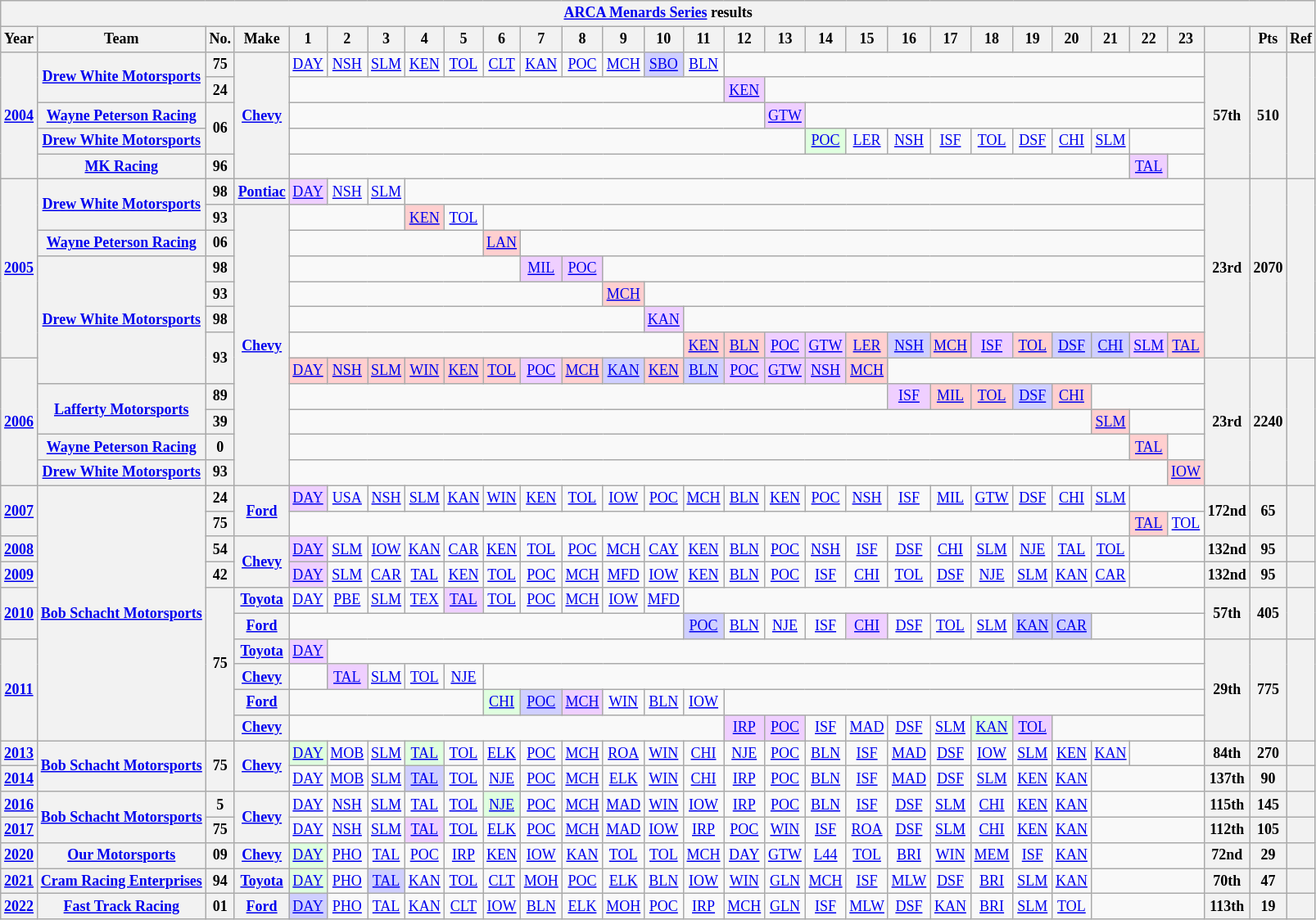<table class="wikitable" style="text-align:center; font-size:75%">
<tr>
<th colspan="30"><a href='#'>ARCA Menards Series</a> results</th>
</tr>
<tr>
<th>Year</th>
<th>Team</th>
<th>No.</th>
<th>Make</th>
<th>1</th>
<th>2</th>
<th>3</th>
<th>4</th>
<th>5</th>
<th>6</th>
<th>7</th>
<th>8</th>
<th>9</th>
<th>10</th>
<th>11</th>
<th>12</th>
<th>13</th>
<th>14</th>
<th>15</th>
<th>16</th>
<th>17</th>
<th>18</th>
<th>19</th>
<th>20</th>
<th>21</th>
<th>22</th>
<th>23</th>
<th></th>
<th>Pts</th>
<th>Ref</th>
</tr>
<tr>
<th rowspan=5><a href='#'>2004</a></th>
<th rowspan=2><a href='#'>Drew White Motorsports</a></th>
<th>75</th>
<th rowspan=5><a href='#'>Chevy</a></th>
<td><a href='#'>DAY</a></td>
<td><a href='#'>NSH</a></td>
<td><a href='#'>SLM</a></td>
<td><a href='#'>KEN</a></td>
<td><a href='#'>TOL</a></td>
<td><a href='#'>CLT</a></td>
<td><a href='#'>KAN</a></td>
<td><a href='#'>POC</a></td>
<td><a href='#'>MCH</a></td>
<td style="background:#CFCFFF;"><a href='#'>SBO</a><br></td>
<td><a href='#'>BLN</a></td>
<td colspan=12></td>
<th rowspan=5>57th</th>
<th rowspan=5>510</th>
<th rowspan=5></th>
</tr>
<tr>
<th>24</th>
<td colspan=11></td>
<td style="background:#EFCFFF;"><a href='#'>KEN</a><br></td>
<td colspan=12></td>
</tr>
<tr>
<th><a href='#'>Wayne Peterson Racing</a></th>
<th rowspan=2>06</th>
<td colspan=12></td>
<td style="background:#EFCFFF;"><a href='#'>GTW</a><br></td>
<td colspan=11></td>
</tr>
<tr>
<th><a href='#'>Drew White Motorsports</a></th>
<td colspan=13></td>
<td style="background:#DFFFDF;"><a href='#'>POC</a><br></td>
<td><a href='#'>LER</a></td>
<td><a href='#'>NSH</a></td>
<td><a href='#'>ISF</a></td>
<td><a href='#'>TOL</a></td>
<td><a href='#'>DSF</a></td>
<td><a href='#'>CHI</a></td>
<td><a href='#'>SLM</a></td>
<td colspan=2></td>
</tr>
<tr>
<th><a href='#'>MK Racing</a></th>
<th>96</th>
<td colspan=21></td>
<td style="background:#EFCFFF;"><a href='#'>TAL</a><br></td>
<td colspan=2></td>
</tr>
<tr>
<th rowspan=7><a href='#'>2005</a></th>
<th rowspan=2><a href='#'>Drew White Motorsports</a></th>
<th>98</th>
<th><a href='#'>Pontiac</a></th>
<td style="background:#EFCFFF;"><a href='#'>DAY</a><br></td>
<td><a href='#'>NSH</a></td>
<td><a href='#'>SLM</a></td>
<td colspan=20></td>
<th rowspan=7>23rd</th>
<th rowspan=7>2070</th>
<th rowspan=7></th>
</tr>
<tr>
<th>93</th>
<th rowspan=11><a href='#'>Chevy</a></th>
<td colspan=3></td>
<td style="background:#FFCFCF;"><a href='#'>KEN</a><br></td>
<td><a href='#'>TOL</a></td>
<td colspan=18></td>
</tr>
<tr>
<th><a href='#'>Wayne Peterson Racing</a></th>
<th>06</th>
<td colspan=5></td>
<td style="background:#FFCFCF;"><a href='#'>LAN</a><br></td>
<td colspan=17></td>
</tr>
<tr>
<th rowspan=5><a href='#'>Drew White Motorsports</a></th>
<th>98</th>
<td colspan=6></td>
<td style="background:#EFCFFF;"><a href='#'>MIL</a><br></td>
<td style="background:#EFCFFF;"><a href='#'>POC</a><br></td>
<td colspan=15></td>
</tr>
<tr>
<th>93</th>
<td colspan=8></td>
<td style="background:#FFCFCF;"><a href='#'>MCH</a><br></td>
<td colspan=15></td>
</tr>
<tr>
<th>98</th>
<td colspan=9></td>
<td style="background:#EFCFFF;"><a href='#'>KAN</a><br></td>
<td colspan=14></td>
</tr>
<tr>
<th rowspan=2>93</th>
<td colspan=10></td>
<td style="background:#FFCFCF;"><a href='#'>KEN</a><br></td>
<td style="background:#FFCFCF;"><a href='#'>BLN</a><br></td>
<td style="background:#EFCFFF;"><a href='#'>POC</a><br></td>
<td style="background:#EFCFFF;"><a href='#'>GTW</a><br></td>
<td style="background:#FFCFCF;"><a href='#'>LER</a><br></td>
<td style="background:#CFCFFF;"><a href='#'>NSH</a><br></td>
<td style="background:#FFCFCF;"><a href='#'>MCH</a><br></td>
<td style="background:#EFCFFF;"><a href='#'>ISF</a><br></td>
<td style="background:#FFCFCF;"><a href='#'>TOL</a><br></td>
<td style="background:#CFCFFF;"><a href='#'>DSF</a><br></td>
<td style="background:#CFCFFF;"><a href='#'>CHI</a><br></td>
<td style="background:#EFCFFF;"><a href='#'>SLM</a><br></td>
<td style="background:#FFCFCF;"><a href='#'>TAL</a><br></td>
</tr>
<tr>
<th rowspan=5><a href='#'>2006</a></th>
<td style="background:#FFCFCF;"><a href='#'>DAY</a><br></td>
<td style="background:#FFCFCF;"><a href='#'>NSH</a><br></td>
<td style="background:#FFCFCF;"><a href='#'>SLM</a><br></td>
<td style="background:#FFCFCF;"><a href='#'>WIN</a><br></td>
<td style="background:#FFCFCF;"><a href='#'>KEN</a><br></td>
<td style="background:#FFCFCF;"><a href='#'>TOL</a><br></td>
<td style="background:#EFCFFF;"><a href='#'>POC</a><br></td>
<td style="background:#FFCFCF;"><a href='#'>MCH</a><br></td>
<td style="background:#CFCFFF;"><a href='#'>KAN</a><br></td>
<td style="background:#FFCFCF;"><a href='#'>KEN</a><br></td>
<td style="background:#CFCFFF;"><a href='#'>BLN</a><br></td>
<td style="background:#EFCFFF;"><a href='#'>POC</a><br></td>
<td style="background:#EFCFFF;"><a href='#'>GTW</a><br></td>
<td style="background:#EFCFFF;"><a href='#'>NSH</a><br></td>
<td style="background:#FFCFCF;"><a href='#'>MCH</a><br></td>
<td colspan=8></td>
<th rowspan=5>23rd</th>
<th rowspan=5>2240</th>
<th rowspan=5></th>
</tr>
<tr>
<th rowspan=2><a href='#'>Lafferty Motorsports</a></th>
<th>89</th>
<td colspan=15></td>
<td style="background:#EFCFFF;"><a href='#'>ISF</a><br></td>
<td style="background:#FFCFCF;"><a href='#'>MIL</a><br></td>
<td style="background:#FFCFCF;"><a href='#'>TOL</a><br></td>
<td style="background:#CFCFFF;"><a href='#'>DSF</a><br></td>
<td style="background:#FFCFCF;"><a href='#'>CHI</a><br></td>
<td colspan=3></td>
</tr>
<tr>
<th>39</th>
<td colspan=20></td>
<td style="background:#FFCFCF;"><a href='#'>SLM</a><br></td>
<td colspan=2></td>
</tr>
<tr>
<th><a href='#'>Wayne Peterson Racing</a></th>
<th>0</th>
<td colspan=21></td>
<td style="background:#FFCFCF;"><a href='#'>TAL</a><br></td>
<td></td>
</tr>
<tr>
<th><a href='#'>Drew White Motorsports</a></th>
<th>93</th>
<td colspan=22></td>
<td style="background:#FFCFCF;"><a href='#'>IOW</a><br></td>
</tr>
<tr>
<th rowspan=2><a href='#'>2007</a></th>
<th rowspan=10><a href='#'>Bob Schacht Motorsports</a></th>
<th>24</th>
<th rowspan=2><a href='#'>Ford</a></th>
<td style="background:#EFCFFF;"><a href='#'>DAY</a><br></td>
<td><a href='#'>USA</a></td>
<td><a href='#'>NSH</a></td>
<td><a href='#'>SLM</a></td>
<td><a href='#'>KAN</a></td>
<td><a href='#'>WIN</a></td>
<td><a href='#'>KEN</a></td>
<td><a href='#'>TOL</a></td>
<td><a href='#'>IOW</a></td>
<td><a href='#'>POC</a></td>
<td><a href='#'>MCH</a></td>
<td><a href='#'>BLN</a></td>
<td><a href='#'>KEN</a></td>
<td><a href='#'>POC</a></td>
<td><a href='#'>NSH</a></td>
<td><a href='#'>ISF</a></td>
<td><a href='#'>MIL</a></td>
<td><a href='#'>GTW</a></td>
<td><a href='#'>DSF</a></td>
<td><a href='#'>CHI</a></td>
<td><a href='#'>SLM</a></td>
<td colspan=2></td>
<th rowspan=2>172nd</th>
<th rowspan=2>65</th>
<th rowspan=2></th>
</tr>
<tr>
<th>75</th>
<td colspan=21></td>
<td style="background:#FFCFCF;"><a href='#'>TAL</a><br></td>
<td><a href='#'>TOL</a></td>
</tr>
<tr>
<th><a href='#'>2008</a></th>
<th>54</th>
<th rowspan=2><a href='#'>Chevy</a></th>
<td style="background:#EFCFFF;"><a href='#'>DAY</a><br></td>
<td><a href='#'>SLM</a></td>
<td><a href='#'>IOW</a></td>
<td><a href='#'>KAN</a></td>
<td><a href='#'>CAR</a></td>
<td><a href='#'>KEN</a></td>
<td><a href='#'>TOL</a></td>
<td><a href='#'>POC</a></td>
<td><a href='#'>MCH</a></td>
<td><a href='#'>CAY</a></td>
<td><a href='#'>KEN</a></td>
<td><a href='#'>BLN</a></td>
<td><a href='#'>POC</a></td>
<td><a href='#'>NSH</a></td>
<td><a href='#'>ISF</a></td>
<td><a href='#'>DSF</a></td>
<td><a href='#'>CHI</a></td>
<td><a href='#'>SLM</a></td>
<td><a href='#'>NJE</a></td>
<td><a href='#'>TAL</a></td>
<td><a href='#'>TOL</a></td>
<td colspan=2></td>
<th>132nd</th>
<th>95</th>
<th></th>
</tr>
<tr>
<th><a href='#'>2009</a></th>
<th>42</th>
<td style="background:#EFCFFF;"><a href='#'>DAY</a><br></td>
<td><a href='#'>SLM</a></td>
<td><a href='#'>CAR</a></td>
<td><a href='#'>TAL</a></td>
<td><a href='#'>KEN</a></td>
<td><a href='#'>TOL</a></td>
<td><a href='#'>POC</a></td>
<td><a href='#'>MCH</a></td>
<td><a href='#'>MFD</a></td>
<td><a href='#'>IOW</a></td>
<td><a href='#'>KEN</a></td>
<td><a href='#'>BLN</a></td>
<td><a href='#'>POC</a></td>
<td><a href='#'>ISF</a></td>
<td><a href='#'>CHI</a></td>
<td><a href='#'>TOL</a></td>
<td><a href='#'>DSF</a></td>
<td><a href='#'>NJE</a></td>
<td><a href='#'>SLM</a></td>
<td><a href='#'>KAN</a></td>
<td><a href='#'>CAR</a></td>
<td colspan=2></td>
<th>132nd</th>
<th>95</th>
<th></th>
</tr>
<tr>
<th rowspan=2><a href='#'>2010</a></th>
<th rowspan=6>75</th>
<th><a href='#'>Toyota</a></th>
<td><a href='#'>DAY</a></td>
<td><a href='#'>PBE</a></td>
<td><a href='#'>SLM</a></td>
<td><a href='#'>TEX</a></td>
<td style="background:#EFCFFF;"><a href='#'>TAL</a><br></td>
<td><a href='#'>TOL</a></td>
<td><a href='#'>POC</a></td>
<td><a href='#'>MCH</a></td>
<td><a href='#'>IOW</a></td>
<td><a href='#'>MFD</a></td>
<td colspan=13></td>
<th rowspan=2>57th</th>
<th rowspan=2>405</th>
<th rowspan=2></th>
</tr>
<tr>
<th><a href='#'>Ford</a></th>
<td colspan=10></td>
<td style="background:#CFCFFF;"><a href='#'>POC</a><br></td>
<td><a href='#'>BLN</a></td>
<td><a href='#'>NJE</a></td>
<td><a href='#'>ISF</a></td>
<td style="background:#EFCFFF;"><a href='#'>CHI</a><br></td>
<td><a href='#'>DSF</a></td>
<td><a href='#'>TOL</a></td>
<td><a href='#'>SLM</a></td>
<td style="background:#CFCFFF;"><a href='#'>KAN</a><br></td>
<td style="background:#CFCFFF;"><a href='#'>CAR</a><br></td>
<td colspan=3></td>
</tr>
<tr>
<th rowspan=4><a href='#'>2011</a></th>
<th><a href='#'>Toyota</a></th>
<td style="background:#EFCFFF;"><a href='#'>DAY</a><br></td>
<td colspan=22></td>
<th rowspan=4>29th</th>
<th rowspan=4>775</th>
<th rowspan=4></th>
</tr>
<tr>
<th><a href='#'>Chevy</a></th>
<td colspan=1></td>
<td style="background:#EFCFFF;"><a href='#'>TAL</a><br></td>
<td><a href='#'>SLM</a></td>
<td><a href='#'>TOL</a></td>
<td><a href='#'>NJE</a></td>
<td colspan=18></td>
</tr>
<tr>
<th><a href='#'>Ford</a></th>
<td colspan=5></td>
<td style="background:#DFFFDF;"><a href='#'>CHI</a><br></td>
<td style="background:#CFCFFF;"><a href='#'>POC</a><br></td>
<td style="background:#EFCFFF;"><a href='#'>MCH</a><br></td>
<td><a href='#'>WIN</a></td>
<td><a href='#'>BLN</a></td>
<td><a href='#'>IOW</a></td>
<td colspan=12></td>
</tr>
<tr>
<th><a href='#'>Chevy</a></th>
<td colspan=11></td>
<td style="background:#EFCFFF;"><a href='#'>IRP</a><br></td>
<td style="background:#EFCFFF;"><a href='#'>POC</a><br></td>
<td><a href='#'>ISF</a></td>
<td><a href='#'>MAD</a></td>
<td><a href='#'>DSF</a></td>
<td><a href='#'>SLM</a></td>
<td style="background:#DFFFDF;"><a href='#'>KAN</a><br></td>
<td style="background:#EFCFFF;"><a href='#'>TOL</a><br></td>
<td colspan=4></td>
</tr>
<tr>
<th><a href='#'>2013</a></th>
<th rowspan=2><a href='#'>Bob Schacht Motorsports</a></th>
<th rowspan=2>75</th>
<th rowspan=2><a href='#'>Chevy</a></th>
<td style="background:#DFFFDF;"><a href='#'>DAY</a><br></td>
<td><a href='#'>MOB</a></td>
<td><a href='#'>SLM</a></td>
<td style="background:#DFFFDF;"><a href='#'>TAL</a><br></td>
<td><a href='#'>TOL</a></td>
<td><a href='#'>ELK</a></td>
<td><a href='#'>POC</a></td>
<td><a href='#'>MCH</a></td>
<td><a href='#'>ROA</a></td>
<td><a href='#'>WIN</a></td>
<td><a href='#'>CHI</a></td>
<td><a href='#'>NJE</a></td>
<td><a href='#'>POC</a></td>
<td><a href='#'>BLN</a></td>
<td><a href='#'>ISF</a></td>
<td><a href='#'>MAD</a></td>
<td><a href='#'>DSF</a></td>
<td><a href='#'>IOW</a></td>
<td><a href='#'>SLM</a></td>
<td><a href='#'>KEN</a></td>
<td><a href='#'>KAN</a></td>
<td colspan=2></td>
<th>84th</th>
<th>270</th>
<th></th>
</tr>
<tr>
<th><a href='#'>2014</a></th>
<td><a href='#'>DAY</a></td>
<td><a href='#'>MOB</a></td>
<td><a href='#'>SLM</a></td>
<td style="background:#CFCFFF;"><a href='#'>TAL</a><br></td>
<td><a href='#'>TOL</a></td>
<td><a href='#'>NJE</a></td>
<td><a href='#'>POC</a></td>
<td><a href='#'>MCH</a></td>
<td><a href='#'>ELK</a></td>
<td><a href='#'>WIN</a></td>
<td><a href='#'>CHI</a></td>
<td><a href='#'>IRP</a></td>
<td><a href='#'>POC</a></td>
<td><a href='#'>BLN</a></td>
<td><a href='#'>ISF</a></td>
<td><a href='#'>MAD</a></td>
<td><a href='#'>DSF</a></td>
<td><a href='#'>SLM</a></td>
<td><a href='#'>KEN</a></td>
<td><a href='#'>KAN</a></td>
<td colspan=3></td>
<th>137th</th>
<th>90</th>
<th></th>
</tr>
<tr>
<th><a href='#'>2016</a></th>
<th rowspan=2><a href='#'>Bob Schacht Motorsports</a></th>
<th>5</th>
<th rowspan=2><a href='#'>Chevy</a></th>
<td><a href='#'>DAY</a></td>
<td><a href='#'>NSH</a></td>
<td><a href='#'>SLM</a></td>
<td><a href='#'>TAL</a></td>
<td><a href='#'>TOL</a></td>
<td style="background:#DFFFDF;"><a href='#'>NJE</a><br></td>
<td><a href='#'>POC</a></td>
<td><a href='#'>MCH</a></td>
<td><a href='#'>MAD</a></td>
<td><a href='#'>WIN</a></td>
<td><a href='#'>IOW</a></td>
<td><a href='#'>IRP</a></td>
<td><a href='#'>POC</a></td>
<td><a href='#'>BLN</a></td>
<td><a href='#'>ISF</a></td>
<td><a href='#'>DSF</a></td>
<td><a href='#'>SLM</a></td>
<td><a href='#'>CHI</a></td>
<td><a href='#'>KEN</a></td>
<td><a href='#'>KAN</a></td>
<td colspan=3></td>
<th>115th</th>
<th>145</th>
<th></th>
</tr>
<tr>
<th><a href='#'>2017</a></th>
<th>75</th>
<td><a href='#'>DAY</a></td>
<td><a href='#'>NSH</a></td>
<td><a href='#'>SLM</a></td>
<td style="background:#EFCFFF;"><a href='#'>TAL</a><br></td>
<td><a href='#'>TOL</a></td>
<td><a href='#'>ELK</a></td>
<td><a href='#'>POC</a></td>
<td><a href='#'>MCH</a></td>
<td><a href='#'>MAD</a></td>
<td><a href='#'>IOW</a></td>
<td><a href='#'>IRP</a></td>
<td><a href='#'>POC</a></td>
<td><a href='#'>WIN</a></td>
<td><a href='#'>ISF</a></td>
<td><a href='#'>ROA</a></td>
<td><a href='#'>DSF</a></td>
<td><a href='#'>SLM</a></td>
<td><a href='#'>CHI</a></td>
<td><a href='#'>KEN</a></td>
<td><a href='#'>KAN</a></td>
<td colspan=3></td>
<th>112th</th>
<th>105</th>
<th></th>
</tr>
<tr>
<th><a href='#'>2020</a></th>
<th><a href='#'>Our Motorsports</a></th>
<th>09</th>
<th><a href='#'>Chevy</a></th>
<td style="background:#DFFFDF;"><a href='#'>DAY</a><br></td>
<td><a href='#'>PHO</a></td>
<td><a href='#'>TAL</a></td>
<td><a href='#'>POC</a></td>
<td><a href='#'>IRP</a></td>
<td><a href='#'>KEN</a></td>
<td><a href='#'>IOW</a></td>
<td><a href='#'>KAN</a></td>
<td><a href='#'>TOL</a></td>
<td><a href='#'>TOL</a></td>
<td><a href='#'>MCH</a></td>
<td><a href='#'>DAY</a></td>
<td><a href='#'>GTW</a></td>
<td><a href='#'>L44</a></td>
<td><a href='#'>TOL</a></td>
<td><a href='#'>BRI</a></td>
<td><a href='#'>WIN</a></td>
<td><a href='#'>MEM</a></td>
<td><a href='#'>ISF</a></td>
<td><a href='#'>KAN</a></td>
<td colspan=3></td>
<th>72nd</th>
<th>29</th>
<th></th>
</tr>
<tr>
<th><a href='#'>2021</a></th>
<th><a href='#'>Cram Racing Enterprises</a></th>
<th>94</th>
<th><a href='#'>Toyota</a></th>
<td style="background:#DFFFDF;"><a href='#'>DAY</a><br></td>
<td><a href='#'>PHO</a></td>
<td style="background:#CFCFFF;"><a href='#'>TAL</a><br></td>
<td><a href='#'>KAN</a></td>
<td><a href='#'>TOL</a></td>
<td><a href='#'>CLT</a></td>
<td><a href='#'>MOH</a></td>
<td><a href='#'>POC</a></td>
<td><a href='#'>ELK</a></td>
<td><a href='#'>BLN</a></td>
<td><a href='#'>IOW</a></td>
<td><a href='#'>WIN</a></td>
<td><a href='#'>GLN</a></td>
<td><a href='#'>MCH</a></td>
<td><a href='#'>ISF</a></td>
<td><a href='#'>MLW</a></td>
<td><a href='#'>DSF</a></td>
<td><a href='#'>BRI</a></td>
<td><a href='#'>SLM</a></td>
<td><a href='#'>KAN</a></td>
<td colspan=3></td>
<th>70th</th>
<th>47</th>
<th></th>
</tr>
<tr>
<th><a href='#'>2022</a></th>
<th><a href='#'>Fast Track Racing</a></th>
<th>01</th>
<th><a href='#'>Ford</a></th>
<td style="background:#CFCFFF;"><a href='#'>DAY</a><br></td>
<td><a href='#'>PHO</a></td>
<td><a href='#'>TAL</a></td>
<td><a href='#'>KAN</a></td>
<td><a href='#'>CLT</a></td>
<td><a href='#'>IOW</a></td>
<td><a href='#'>BLN</a></td>
<td><a href='#'>ELK</a></td>
<td><a href='#'>MOH</a></td>
<td><a href='#'>POC</a></td>
<td><a href='#'>IRP</a></td>
<td><a href='#'>MCH</a></td>
<td><a href='#'>GLN</a></td>
<td><a href='#'>ISF</a></td>
<td><a href='#'>MLW</a></td>
<td><a href='#'>DSF</a></td>
<td><a href='#'>KAN</a></td>
<td><a href='#'>BRI</a></td>
<td><a href='#'>SLM</a></td>
<td><a href='#'>TOL</a></td>
<td colspan=3></td>
<th>113th</th>
<th>19</th>
<th></th>
</tr>
</table>
